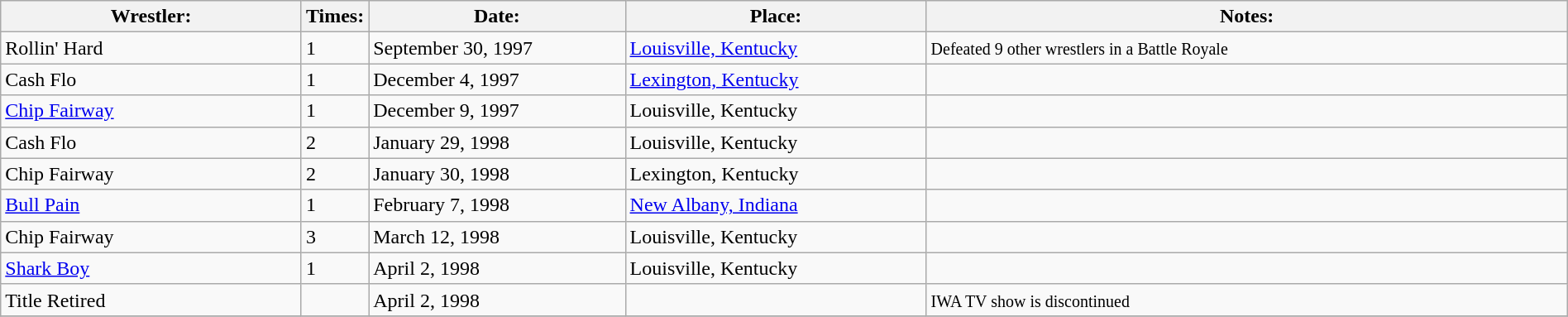<table class="wikitable" width=100%>
<tr>
<th width=20%>Wrestler:</th>
<th width=0%>Times:</th>
<th width=17%>Date:</th>
<th width=20%>Place:</th>
<th width=43%>Notes:</th>
</tr>
<tr>
<td>Rollin' Hard</td>
<td>1</td>
<td>September 30, 1997</td>
<td><a href='#'>Louisville, Kentucky</a></td>
<td><small>Defeated 9 other wrestlers in a Battle Royale</small></td>
</tr>
<tr>
<td>Cash Flo</td>
<td>1</td>
<td>December 4, 1997</td>
<td><a href='#'>Lexington, Kentucky</a></td>
<td></td>
</tr>
<tr>
<td><a href='#'>Chip Fairway</a></td>
<td>1</td>
<td>December 9, 1997</td>
<td>Louisville, Kentucky</td>
<td></td>
</tr>
<tr>
<td>Cash Flo</td>
<td>2</td>
<td>January 29, 1998</td>
<td>Louisville, Kentucky</td>
<td></td>
</tr>
<tr>
<td>Chip Fairway</td>
<td>2</td>
<td>January 30, 1998</td>
<td>Lexington, Kentucky</td>
<td></td>
</tr>
<tr>
<td><a href='#'>Bull Pain</a></td>
<td>1</td>
<td>February 7, 1998</td>
<td><a href='#'>New Albany, Indiana</a></td>
<td></td>
</tr>
<tr>
<td>Chip Fairway</td>
<td>3</td>
<td>March 12, 1998</td>
<td>Louisville, Kentucky</td>
<td></td>
</tr>
<tr>
<td><a href='#'>Shark Boy</a></td>
<td>1</td>
<td>April 2, 1998</td>
<td>Louisville, Kentucky</td>
<td></td>
</tr>
<tr>
<td>Title Retired</td>
<td></td>
<td>April 2, 1998</td>
<td></td>
<td><small>IWA TV show is discontinued</small></td>
</tr>
<tr>
</tr>
</table>
